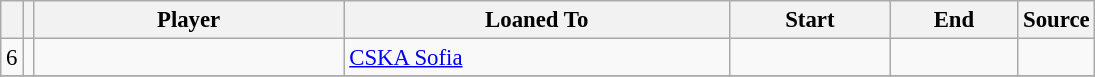<table class="wikitable plainrowheaders sortable" style="font-size:95%">
<tr>
<th></th>
<th></th>
<th scope=col style="width:200px;"><strong>Player</strong></th>
<th scope=col style="width:250px;"><strong>Loaned To</strong></th>
<th scope=col style="width:100px;"><strong>Start</strong></th>
<th scope=col style="width:78px;"><strong>End</strong></th>
<th><strong>Source</strong></th>
</tr>
<tr>
<td align=center>6</td>
<td align=center></td>
<td></td>
<td> <a href='#'>CSKA Sofia</a></td>
<td align=center></td>
<td align=center></td>
<td align=center></td>
</tr>
<tr>
</tr>
</table>
